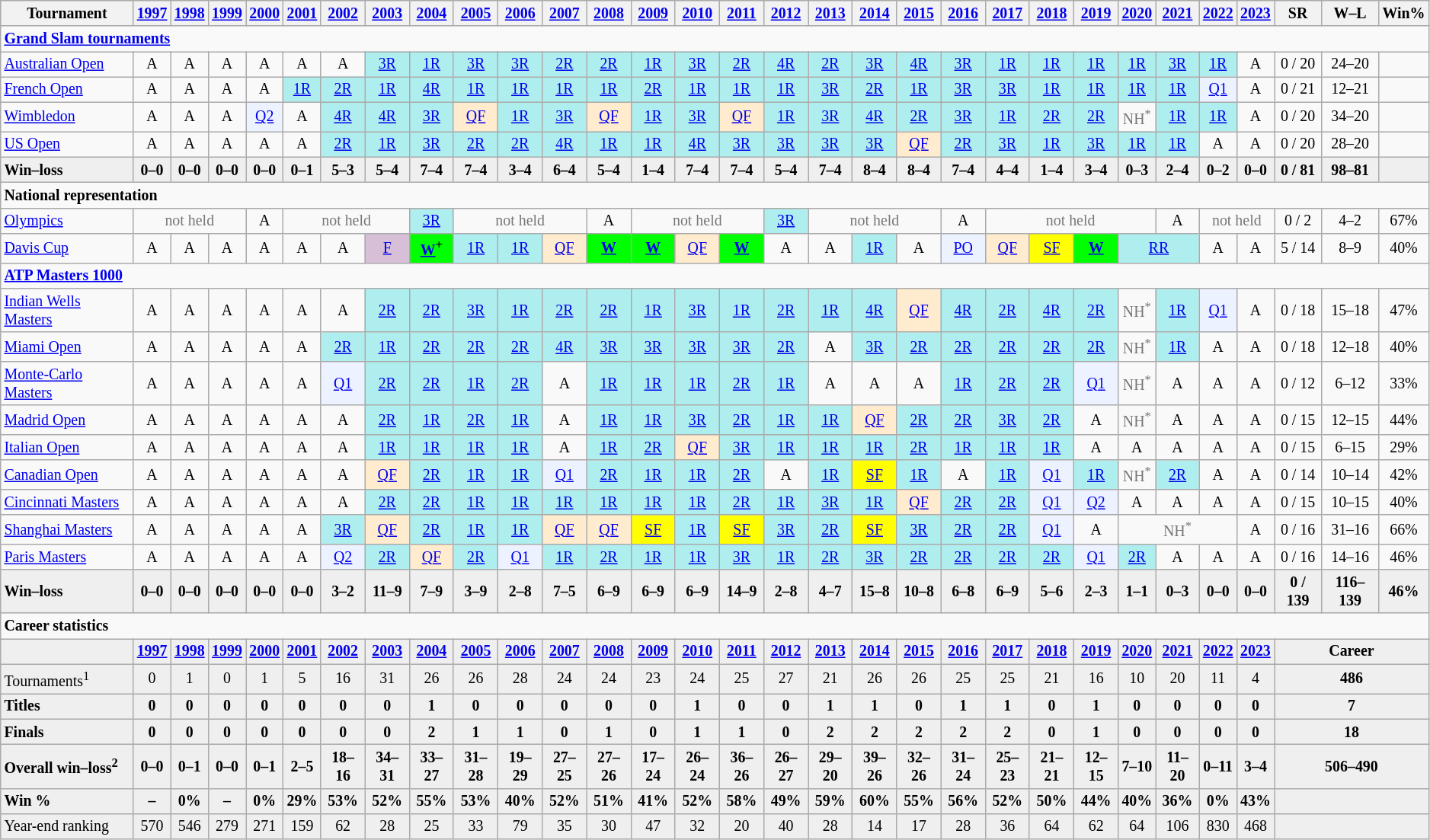<table class="wikitable nowrap" style=text-align:center;font-size:83%>
<tr>
<th>Tournament</th>
<th><a href='#'>1997</a></th>
<th><a href='#'>1998</a></th>
<th><a href='#'>1999</a></th>
<th><a href='#'>2000</a></th>
<th><a href='#'>2001</a></th>
<th><a href='#'>2002</a></th>
<th><a href='#'>2003</a></th>
<th><a href='#'>2004</a></th>
<th><a href='#'>2005</a></th>
<th><a href='#'>2006</a></th>
<th><a href='#'>2007</a></th>
<th><a href='#'>2008</a></th>
<th><a href='#'>2009</a></th>
<th><a href='#'>2010</a></th>
<th><a href='#'>2011</a></th>
<th><a href='#'>2012</a></th>
<th><a href='#'>2013</a></th>
<th><a href='#'>2014</a></th>
<th><a href='#'>2015</a></th>
<th><a href='#'>2016</a></th>
<th><a href='#'>2017</a></th>
<th><a href='#'>2018</a></th>
<th><a href='#'>2019</a></th>
<th><a href='#'>2020</a></th>
<th><a href='#'>2021</a></th>
<th><a href='#'>2022</a></th>
<th><a href='#'>2023</a></th>
<th>SR</th>
<th>W–L</th>
<th>Win%</th>
</tr>
<tr>
<td colspan="31" style="text-align:left"><strong><a href='#'>Grand Slam tournaments</a></strong></td>
</tr>
<tr>
<td align=left><a href='#'>Australian Open</a></td>
<td>A</td>
<td>A</td>
<td>A</td>
<td>A</td>
<td>A</td>
<td>A</td>
<td bgcolor=afeeee><a href='#'>3R</a></td>
<td bgcolor=afeeee><a href='#'>1R</a></td>
<td bgcolor=afeeee><a href='#'>3R</a></td>
<td bgcolor=afeeee><a href='#'>3R</a></td>
<td bgcolor=afeeee><a href='#'>2R</a></td>
<td bgcolor=afeeee><a href='#'>2R</a></td>
<td bgcolor=afeeee><a href='#'>1R</a></td>
<td bgcolor=afeeee><a href='#'>3R</a></td>
<td bgcolor=afeeee><a href='#'>2R</a></td>
<td bgcolor=afeeee><a href='#'>4R</a></td>
<td bgcolor=afeeee><a href='#'>2R</a></td>
<td bgcolor=afeeee><a href='#'>3R</a></td>
<td bgcolor=afeeee><a href='#'>4R</a></td>
<td bgcolor=afeeee><a href='#'>3R</a></td>
<td bgcolor=afeeee><a href='#'>1R</a></td>
<td bgcolor=afeeee><a href='#'>1R</a></td>
<td bgcolor=afeeee><a href='#'>1R</a></td>
<td bgcolor=afeeee><a href='#'>1R</a></td>
<td bgcolor=afeeee><a href='#'>3R</a></td>
<td bgcolor=afeeee><a href='#'>1R</a></td>
<td>A</td>
<td>0 / 20</td>
<td>24–20</td>
<td></td>
</tr>
<tr>
<td align=left><a href='#'>French Open</a></td>
<td>A</td>
<td>A</td>
<td>A</td>
<td>A</td>
<td bgcolor=afeeee><a href='#'>1R</a></td>
<td bgcolor=afeeee><a href='#'>2R</a></td>
<td bgcolor=afeeee><a href='#'>1R</a></td>
<td bgcolor=afeeee><a href='#'>4R</a></td>
<td bgcolor=afeeee><a href='#'>1R</a></td>
<td bgcolor=afeeee><a href='#'>1R</a></td>
<td bgcolor=afeeee><a href='#'>1R</a></td>
<td bgcolor=afeeee><a href='#'>1R</a></td>
<td bgcolor=afeeee><a href='#'>2R</a></td>
<td bgcolor=afeeee><a href='#'>1R</a></td>
<td bgcolor=afeeee><a href='#'>1R</a></td>
<td bgcolor=afeeee><a href='#'>1R</a></td>
<td bgcolor=afeeee><a href='#'>3R</a></td>
<td bgcolor=afeeee><a href='#'>2R</a></td>
<td bgcolor=afeeee><a href='#'>1R</a></td>
<td bgcolor=afeeee><a href='#'>3R</a></td>
<td bgcolor=afeeee><a href='#'>3R</a></td>
<td bgcolor=afeeee><a href='#'>1R</a></td>
<td bgcolor=afeeee><a href='#'>1R</a></td>
<td bgcolor=afeeee><a href='#'>1R</a></td>
<td bgcolor=afeeee><a href='#'>1R</a></td>
<td bgcolor=ecf2ff><a href='#'>Q1</a></td>
<td>A</td>
<td>0 / 21</td>
<td>12–21</td>
<td></td>
</tr>
<tr>
<td align=left><a href='#'>Wimbledon</a></td>
<td>A</td>
<td>A</td>
<td>A</td>
<td bgcolor=ecf2ff><a href='#'>Q2</a></td>
<td>A</td>
<td bgcolor=afeeee><a href='#'>4R</a></td>
<td bgcolor=afeeee><a href='#'>4R</a></td>
<td bgcolor=afeeee><a href='#'>3R</a></td>
<td bgcolor=ffebcd><a href='#'>QF</a></td>
<td bgcolor=afeeee><a href='#'>1R</a></td>
<td bgcolor=afeeee><a href='#'>3R</a></td>
<td bgcolor=ffebcd><a href='#'>QF</a></td>
<td bgcolor=afeeee><a href='#'>1R</a></td>
<td bgcolor=afeeee><a href='#'>3R</a></td>
<td bgcolor=ffebcd><a href='#'>QF</a></td>
<td bgcolor=afeeee><a href='#'>1R</a></td>
<td bgcolor=afeeee><a href='#'>3R</a></td>
<td bgcolor=afeeee><a href='#'>4R</a></td>
<td bgcolor=afeeee><a href='#'>2R</a></td>
<td bgcolor=afeeee><a href='#'>3R</a></td>
<td bgcolor=afeeee><a href='#'>1R</a></td>
<td bgcolor=afeeee><a href='#'>2R</a></td>
<td bgcolor=afeeee><a href='#'>2R</a></td>
<td style=color:#767676>NH<sup>*</sup></td>
<td bgcolor=afeeee><a href='#'>1R</a></td>
<td bgcolor=afeeee><a href='#'>1R</a></td>
<td>A</td>
<td>0 / 20</td>
<td>34–20</td>
<td></td>
</tr>
<tr>
<td align=left><a href='#'>US Open</a></td>
<td>A</td>
<td>A</td>
<td>A</td>
<td>A</td>
<td>A</td>
<td bgcolor=afeeee><a href='#'>2R</a></td>
<td bgcolor=afeeee><a href='#'>1R</a></td>
<td bgcolor=afeeee><a href='#'>3R</a></td>
<td bgcolor=afeeee><a href='#'>2R</a></td>
<td bgcolor=afeeee><a href='#'>2R</a></td>
<td bgcolor=afeeee><a href='#'>4R</a></td>
<td bgcolor=afeeee><a href='#'>1R</a></td>
<td bgcolor=afeeee><a href='#'>1R</a></td>
<td bgcolor=afeeee><a href='#'>4R</a></td>
<td bgcolor=afeeee><a href='#'>3R</a></td>
<td bgcolor=afeeee><a href='#'>3R</a></td>
<td bgcolor=afeeee><a href='#'>3R</a></td>
<td bgcolor=afeeee><a href='#'>3R</a></td>
<td bgcolor=ffebcd><a href='#'>QF</a></td>
<td bgcolor=afeeee><a href='#'>2R</a></td>
<td bgcolor=afeeee><a href='#'>3R</a></td>
<td bgcolor=afeeee><a href='#'>1R</a></td>
<td bgcolor=afeeee><a href='#'>3R</a></td>
<td bgcolor=afeeee><a href='#'>1R</a></td>
<td bgcolor=afeeee><a href='#'>1R</a></td>
<td>A</td>
<td>A</td>
<td>0 / 20</td>
<td>28–20</td>
<td></td>
</tr>
<tr style=font-weight:bold;background:#efefef>
<td style=text-align:left>Win–loss</td>
<td>0–0</td>
<td>0–0</td>
<td>0–0</td>
<td>0–0</td>
<td>0–1</td>
<td>5–3</td>
<td>5–4</td>
<td>7–4</td>
<td>7–4</td>
<td>3–4</td>
<td>6–4</td>
<td>5–4</td>
<td>1–4</td>
<td>7–4</td>
<td>7–4</td>
<td>5–4</td>
<td>7–4</td>
<td>8–4</td>
<td>8–4</td>
<td>7–4</td>
<td>4–4</td>
<td>1–4</td>
<td>3–4</td>
<td>0–3</td>
<td>2–4</td>
<td>0–2</td>
<td>0–0</td>
<td>0 / 81</td>
<td>98–81</td>
<td></td>
</tr>
<tr>
<td colspan="31" style="text-align:left"><strong>National representation</strong></td>
</tr>
<tr>
<td align=left><a href='#'>Olympics</a></td>
<td colspan=3 style=color:#767676>not held</td>
<td>A</td>
<td colspan=3 style=color:#767676>not held</td>
<td bgcolor=afeeee><a href='#'>3R</a></td>
<td colspan=3 style=color:#767676>not held</td>
<td>A</td>
<td colspan=3 style=color:#767676>not held</td>
<td bgcolor=afeeee><a href='#'>3R</a></td>
<td colspan=3 style=color:#767676>not held</td>
<td>A</td>
<td colspan=4 style=color:#767676>not held</td>
<td>A</td>
<td colspan=2 style=color:#767676>not held</td>
<td>0 / 2</td>
<td>4–2</td>
<td>67%</td>
</tr>
<tr>
<td align=left><a href='#'>Davis Cup</a></td>
<td>A</td>
<td>A</td>
<td>A</td>
<td>A</td>
<td>A</td>
<td>A</td>
<td bgcolor=thistle><a href='#'>F</a></td>
<td bgcolor=lime><a href='#'><strong>W</strong></a><sup><strong>+</strong></sup></td>
<td bgcolor=afeeee><a href='#'>1R</a></td>
<td bgcolor=afeeee><a href='#'>1R</a></td>
<td bgcolor=ffebcd><a href='#'>QF</a></td>
<td bgcolor=lime><a href='#'><strong>W</strong></a></td>
<td bgcolor=lime><a href='#'><strong>W</strong></a></td>
<td bgcolor=ffebcd><a href='#'>QF</a></td>
<td bgcolor=lime><a href='#'><strong>W</strong></a></td>
<td>A</td>
<td>A</td>
<td bgcolor=afeeee><a href='#'>1R</a></td>
<td>A</td>
<td bgcolor=ecf2ff><a href='#'>PO</a></td>
<td bgcolor=ffebcd><a href='#'>QF</a></td>
<td bgcolor=yellow><a href='#'>SF</a></td>
<td bgcolor=lime><a href='#'><strong>W</strong></a></td>
<td colspan=2 bgcolor=afeeee><a href='#'>RR</a></td>
<td>A</td>
<td>A</td>
<td>5 / 14</td>
<td>8–9</td>
<td>40%</td>
</tr>
<tr>
<td colspan="31" style="text-align:left"><strong><a href='#'>ATP Masters 1000</a></strong></td>
</tr>
<tr>
<td align=left><a href='#'>Indian Wells Masters</a></td>
<td>A</td>
<td>A</td>
<td>A</td>
<td>A</td>
<td>A</td>
<td>A</td>
<td bgcolor=afeeee><a href='#'>2R</a></td>
<td bgcolor=afeeee><a href='#'>2R</a></td>
<td bgcolor=afeeee><a href='#'>3R</a></td>
<td bgcolor=afeeee><a href='#'>1R</a></td>
<td bgcolor=afeeee><a href='#'>2R</a></td>
<td bgcolor=afeeee><a href='#'>2R</a></td>
<td bgcolor=afeeee><a href='#'>1R</a></td>
<td bgcolor=afeeee><a href='#'>3R</a></td>
<td bgcolor=afeeee><a href='#'>1R</a></td>
<td bgcolor=afeeee><a href='#'>2R</a></td>
<td bgcolor=afeeee><a href='#'>1R</a></td>
<td bgcolor=afeeee><a href='#'>4R</a></td>
<td bgcolor=ffebcd><a href='#'>QF</a></td>
<td bgcolor=afeeee><a href='#'>4R</a></td>
<td bgcolor=afeeee><a href='#'>2R</a></td>
<td bgcolor=afeeee><a href='#'>4R</a></td>
<td bgcolor=afeeee><a href='#'>2R</a></td>
<td style="color:#767676">NH<sup>*</sup></td>
<td bgcolor=afeeee><a href='#'>1R</a></td>
<td bgcolor=ecf2ff><a href='#'>Q1</a></td>
<td>A</td>
<td>0 / 18</td>
<td>15–18</td>
<td>47%</td>
</tr>
<tr>
<td align=left><a href='#'>Miami Open</a></td>
<td>A</td>
<td>A</td>
<td>A</td>
<td>A</td>
<td>A</td>
<td bgcolor=afeeee><a href='#'>2R</a></td>
<td bgcolor=afeeee><a href='#'>1R</a></td>
<td bgcolor=afeeee><a href='#'>2R</a></td>
<td bgcolor=afeeee><a href='#'>2R</a></td>
<td bgcolor=afeeee><a href='#'>2R</a></td>
<td bgcolor=afeeee><a href='#'>4R</a></td>
<td bgcolor=afeeee><a href='#'>3R</a></td>
<td bgcolor=afeeee><a href='#'>3R</a></td>
<td bgcolor=afeeee><a href='#'>3R</a></td>
<td bgcolor=afeeee><a href='#'>3R</a></td>
<td bgcolor=afeeee><a href='#'>2R</a></td>
<td>A</td>
<td bgcolor=afeeee><a href='#'>3R</a></td>
<td bgcolor=afeeee><a href='#'>2R</a></td>
<td bgcolor=afeeee><a href='#'>2R</a></td>
<td bgcolor=afeeee><a href='#'>2R</a></td>
<td bgcolor=afeeee><a href='#'>2R</a></td>
<td bgcolor=afeeee><a href='#'>2R</a></td>
<td style="color:#767676">NH<sup>*</sup></td>
<td bgcolor=afeeee><a href='#'>1R</a></td>
<td>A</td>
<td>A</td>
<td>0 / 18</td>
<td>12–18</td>
<td>40%</td>
</tr>
<tr>
<td align=left><a href='#'>Monte-Carlo Masters</a></td>
<td>A</td>
<td>A</td>
<td>A</td>
<td>A</td>
<td>A</td>
<td bgcolor=ecf2ff><a href='#'>Q1</a></td>
<td bgcolor=afeeee><a href='#'>2R</a></td>
<td bgcolor=afeeee><a href='#'>2R</a></td>
<td bgcolor=afeeee><a href='#'>1R</a></td>
<td bgcolor=afeeee><a href='#'>2R</a></td>
<td>A</td>
<td bgcolor=afeeee><a href='#'>1R</a></td>
<td bgcolor=afeeee><a href='#'>1R</a></td>
<td bgcolor=afeeee><a href='#'>1R</a></td>
<td bgcolor=afeeee><a href='#'>2R</a></td>
<td bgcolor=afeeee><a href='#'>1R</a></td>
<td>A</td>
<td>A</td>
<td>A</td>
<td bgcolor=afeeee><a href='#'>1R</a></td>
<td bgcolor=afeeee><a href='#'>2R</a></td>
<td bgcolor=afeeee><a href='#'>2R</a></td>
<td bgcolor=ecf2ff><a href='#'>Q1</a></td>
<td style="color:#767676">NH<sup>*</sup></td>
<td>A</td>
<td>A</td>
<td>A</td>
<td>0 / 12</td>
<td>6–12</td>
<td>33%</td>
</tr>
<tr>
<td align=left><a href='#'>Madrid Open</a></td>
<td>A</td>
<td>A</td>
<td>A</td>
<td>A</td>
<td>A</td>
<td>A</td>
<td bgcolor=afeeee><a href='#'>2R</a></td>
<td bgcolor=afeeee><a href='#'>1R</a></td>
<td bgcolor=afeeee><a href='#'>2R</a></td>
<td bgcolor=afeeee><a href='#'>1R</a></td>
<td>A</td>
<td bgcolor=afeeee><a href='#'>1R</a></td>
<td bgcolor=afeeee><a href='#'>1R</a></td>
<td bgcolor=afeeee><a href='#'>3R</a></td>
<td bgcolor=afeeee><a href='#'>2R</a></td>
<td bgcolor=afeeee><a href='#'>1R</a></td>
<td bgcolor=afeeee><a href='#'>1R</a></td>
<td bgcolor=ffebcd><a href='#'>QF</a></td>
<td bgcolor=afeeee><a href='#'>2R</a></td>
<td bgcolor=afeeee><a href='#'>2R</a></td>
<td bgcolor=afeeee><a href='#'>3R</a></td>
<td bgcolor=afeeee><a href='#'>2R</a></td>
<td>A</td>
<td style="color:#767676">NH<sup>*</sup></td>
<td>A</td>
<td>A</td>
<td>A</td>
<td>0 / 15</td>
<td>12–15</td>
<td>44%</td>
</tr>
<tr>
<td align=left><a href='#'>Italian Open</a></td>
<td>A</td>
<td>A</td>
<td>A</td>
<td>A</td>
<td>A</td>
<td>A</td>
<td bgcolor=afeeee><a href='#'>1R</a></td>
<td bgcolor=afeeee><a href='#'>1R</a></td>
<td bgcolor=afeeee><a href='#'>1R</a></td>
<td bgcolor=afeeee><a href='#'>1R</a></td>
<td>A</td>
<td bgcolor=afeeee><a href='#'>1R</a></td>
<td bgcolor=afeeee><a href='#'>2R</a></td>
<td bgcolor=ffebcd><a href='#'>QF</a></td>
<td bgcolor=afeeee><a href='#'>3R</a></td>
<td bgcolor=afeeee><a href='#'>1R</a></td>
<td bgcolor=afeeee><a href='#'>1R</a></td>
<td bgcolor=afeeee><a href='#'>1R</a></td>
<td bgcolor=afeeee><a href='#'>2R</a></td>
<td bgcolor=afeeee><a href='#'>1R</a></td>
<td bgcolor=afeeee><a href='#'>1R</a></td>
<td bgcolor=afeeee><a href='#'>1R</a></td>
<td>A</td>
<td>A</td>
<td>A</td>
<td>A</td>
<td>A</td>
<td>0 / 15</td>
<td>6–15</td>
<td>29%</td>
</tr>
<tr>
<td align=left><a href='#'>Canadian Open</a></td>
<td>A</td>
<td>A</td>
<td>A</td>
<td>A</td>
<td>A</td>
<td>A</td>
<td bgcolor=ffebcd><a href='#'>QF</a></td>
<td bgcolor=afeeee><a href='#'>2R</a></td>
<td bgcolor=afeeee><a href='#'>1R</a></td>
<td bgcolor=afeeee><a href='#'>1R</a></td>
<td bgcolor=ecf2ff><a href='#'>Q1</a></td>
<td bgcolor=afeeee><a href='#'>2R</a></td>
<td bgcolor=afeeee><a href='#'>1R</a></td>
<td bgcolor=afeeee><a href='#'>1R</a></td>
<td bgcolor=afeeee><a href='#'>2R</a></td>
<td>A</td>
<td bgcolor=afeeee><a href='#'>1R</a></td>
<td style=background:yellow><a href='#'>SF</a></td>
<td bgcolor=afeeee><a href='#'>1R</a></td>
<td>A</td>
<td bgcolor=afeeee><a href='#'>1R</a></td>
<td bgcolor=ecf2ff><a href='#'>Q1</a></td>
<td bgcolor=afeeee><a href='#'>1R</a></td>
<td style="color:#767676">NH<sup>*</sup></td>
<td bgcolor=afeeee><a href='#'>2R</a></td>
<td>A</td>
<td>A</td>
<td>0 / 14</td>
<td>10–14</td>
<td>42%</td>
</tr>
<tr>
<td align=left><a href='#'>Cincinnati Masters</a></td>
<td>A</td>
<td>A</td>
<td>A</td>
<td>A</td>
<td>A</td>
<td>A</td>
<td bgcolor=afeeee><a href='#'>2R</a></td>
<td bgcolor=afeeee><a href='#'>2R</a></td>
<td bgcolor=afeeee><a href='#'>1R</a></td>
<td bgcolor=afeeee><a href='#'>1R</a></td>
<td bgcolor=afeeee><a href='#'>1R</a></td>
<td bgcolor=afeeee><a href='#'>1R</a></td>
<td bgcolor=afeeee><a href='#'>1R</a></td>
<td bgcolor=afeeee><a href='#'>1R</a></td>
<td bgcolor=afeeee><a href='#'>2R</a></td>
<td bgcolor=afeeee><a href='#'>1R</a></td>
<td bgcolor=afeeee><a href='#'>3R</a></td>
<td bgcolor=afeeee><a href='#'>1R</a></td>
<td bgcolor=ffebcd><a href='#'>QF</a></td>
<td bgcolor=afeeee><a href='#'>2R</a></td>
<td bgcolor=afeeee><a href='#'>2R</a></td>
<td bgcolor=ecf2ff><a href='#'>Q1</a></td>
<td bgcolor=ecf2ff><a href='#'>Q2</a></td>
<td>A</td>
<td>A</td>
<td>A</td>
<td>A</td>
<td>0 / 15</td>
<td>10–15</td>
<td>40%</td>
</tr>
<tr>
<td align=left><a href='#'>Shanghai Masters</a></td>
<td>A</td>
<td>A</td>
<td>A</td>
<td>A</td>
<td>A</td>
<td bgcolor=afeeee><a href='#'>3R</a></td>
<td bgcolor=ffebcd><a href='#'>QF</a></td>
<td bgcolor=afeeee><a href='#'>2R</a></td>
<td bgcolor=afeeee><a href='#'>1R</a></td>
<td bgcolor=afeeee><a href='#'>1R</a></td>
<td bgcolor=ffebcd><a href='#'>QF</a></td>
<td bgcolor=ffebcd><a href='#'>QF</a></td>
<td style=background:yellow><a href='#'>SF</a></td>
<td bgcolor=afeeee><a href='#'>1R</a></td>
<td style=background:yellow><a href='#'>SF</a></td>
<td bgcolor=afeeee><a href='#'>3R</a></td>
<td bgcolor=afeeee><a href='#'>2R</a></td>
<td style=background:yellow><a href='#'>SF</a></td>
<td bgcolor=afeeee><a href='#'>3R</a></td>
<td bgcolor=afeeee><a href='#'>2R</a></td>
<td bgcolor=afeeee><a href='#'>2R</a></td>
<td bgcolor=ecf2ff><a href='#'>Q1</a></td>
<td>A</td>
<td colspan="3" style="color:#767676">NH<sup>*</sup></td>
<td>A</td>
<td>0 / 16</td>
<td>31–16</td>
<td>66%</td>
</tr>
<tr>
<td align=left><a href='#'>Paris Masters</a></td>
<td>A</td>
<td>A</td>
<td>A</td>
<td>A</td>
<td>A</td>
<td bgcolor=ecf2ff><a href='#'>Q2</a></td>
<td bgcolor=afeeee><a href='#'>2R</a></td>
<td bgcolor=ffebcd><a href='#'>QF</a></td>
<td bgcolor=afeeee><a href='#'>2R</a></td>
<td bgcolor=ecf2ff><a href='#'>Q1</a></td>
<td bgcolor=afeeee><a href='#'>1R</a></td>
<td bgcolor=afeeee><a href='#'>2R</a></td>
<td bgcolor=afeeee><a href='#'>1R</a></td>
<td bgcolor=afeeee><a href='#'>1R</a></td>
<td bgcolor=afeeee><a href='#'>3R</a></td>
<td bgcolor=afeeee><a href='#'>1R</a></td>
<td bgcolor=afeeee><a href='#'>2R</a></td>
<td bgcolor=afeeee><a href='#'>3R</a></td>
<td bgcolor=afeeee><a href='#'>2R</a></td>
<td bgcolor=afeeee><a href='#'>2R</a></td>
<td bgcolor=afeeee><a href='#'>2R</a></td>
<td bgcolor=afeeee><a href='#'>2R</a></td>
<td bgcolor=ecf2ff><a href='#'>Q1</a></td>
<td bgcolor=afeeee><a href='#'>2R</a></td>
<td>A</td>
<td>A</td>
<td>A</td>
<td>0 / 16</td>
<td>14–16</td>
<td>46%</td>
</tr>
<tr style=font-weight:bold;background:#efefef>
<td style=text-align:left>Win–loss</td>
<td>0–0</td>
<td>0–0</td>
<td>0–0</td>
<td>0–0</td>
<td>0–0</td>
<td>3–2</td>
<td>11–9</td>
<td>7–9</td>
<td>3–9</td>
<td>2–8</td>
<td>7–5</td>
<td>6–9</td>
<td>6–9</td>
<td>6–9</td>
<td>14–9</td>
<td>2–8</td>
<td>4–7</td>
<td>15–8</td>
<td>10–8</td>
<td>6–8</td>
<td>6–9</td>
<td>5–6</td>
<td>2–3</td>
<td>1–1</td>
<td>0–3</td>
<td>0–0</td>
<td>0–0</td>
<td>0 / 139</td>
<td>116–139</td>
<td>46%</td>
</tr>
<tr>
<td colspan="31" style="text-align:left"><strong>Career statistics</strong></td>
</tr>
<tr style=font-weight:bold;background:#efefef>
<td></td>
<td><a href='#'>1997</a></td>
<td><a href='#'>1998</a></td>
<td><a href='#'>1999</a></td>
<td><a href='#'>2000</a></td>
<td><a href='#'>2001</a></td>
<td><a href='#'>2002</a></td>
<td><a href='#'>2003</a></td>
<td><a href='#'>2004</a></td>
<td><a href='#'>2005</a></td>
<td><a href='#'>2006</a></td>
<td><a href='#'>2007</a></td>
<td><a href='#'>2008</a></td>
<td><a href='#'>2009</a></td>
<td><a href='#'>2010</a></td>
<td><a href='#'>2011</a></td>
<td><a href='#'>2012</a></td>
<td><a href='#'>2013</a></td>
<td><a href='#'>2014</a></td>
<td><a href='#'>2015</a></td>
<td><a href='#'>2016</a></td>
<td><a href='#'>2017</a></td>
<td><a href='#'>2018</a></td>
<td><a href='#'>2019</a></td>
<td><a href='#'>2020</a></td>
<td><a href='#'>2021</a></td>
<td><a href='#'>2022</a></td>
<td><a href='#'>2023</a></td>
<td colspan=3>Career</td>
</tr>
<tr style=background:#efefef>
<td align=left>Tournaments<sup>1</sup></td>
<td>0</td>
<td>1</td>
<td>0</td>
<td>1</td>
<td>5</td>
<td>16</td>
<td>31</td>
<td>26</td>
<td>26</td>
<td>28</td>
<td>24</td>
<td>24</td>
<td>23</td>
<td>24</td>
<td>25</td>
<td>27</td>
<td>21</td>
<td>26</td>
<td>26</td>
<td>25</td>
<td>25</td>
<td>21</td>
<td>16</td>
<td>10</td>
<td>20</td>
<td>11</td>
<td>4</td>
<td colspan="3"><strong>486</strong></td>
</tr>
<tr style=font-weight:bold;background:#efefef>
<td style=text-align:left>Titles</td>
<td>0</td>
<td>0</td>
<td>0</td>
<td>0</td>
<td>0</td>
<td>0</td>
<td>0</td>
<td>1</td>
<td>0</td>
<td>0</td>
<td>0</td>
<td>0</td>
<td>0</td>
<td>1</td>
<td>0</td>
<td>0</td>
<td>1</td>
<td>1</td>
<td>0</td>
<td>1</td>
<td>1</td>
<td>0</td>
<td>1</td>
<td>0</td>
<td>0</td>
<td>0</td>
<td>0</td>
<td colspan="3">7</td>
</tr>
<tr style=font-weight:bold;background:#efefef>
<td style=text-align:left>Finals</td>
<td>0</td>
<td>0</td>
<td>0</td>
<td>0</td>
<td>0</td>
<td>0</td>
<td>0</td>
<td>2</td>
<td>1</td>
<td>1</td>
<td>0</td>
<td>1</td>
<td>0</td>
<td>1</td>
<td>1</td>
<td>0</td>
<td>2</td>
<td>2</td>
<td>2</td>
<td>2</td>
<td>2</td>
<td>0</td>
<td>1</td>
<td>0</td>
<td>0</td>
<td>0</td>
<td>0</td>
<td colspan="3">18</td>
</tr>
<tr style=font-weight:bold;background:#efefef>
<td style=text-align:left>Overall win–loss<sup>2</sup></td>
<td>0–0</td>
<td>0–1</td>
<td>0–0</td>
<td>0–1</td>
<td>2–5</td>
<td>18–16</td>
<td>34–31</td>
<td>33–27</td>
<td>31–28</td>
<td>19–29</td>
<td>27–25</td>
<td>27–26</td>
<td>17–24</td>
<td>26–24</td>
<td>36–26</td>
<td>26–27</td>
<td>29–20</td>
<td>39–26</td>
<td>32–26</td>
<td>31–24</td>
<td>25–23</td>
<td>21–21</td>
<td>12–15</td>
<td>7–10</td>
<td>11–20</td>
<td>0–11</td>
<td>3–4</td>
<td colspan="3">506–490</td>
</tr>
<tr style=font-weight:bold;background:#efefef>
<td align=left>Win %</td>
<td>–</td>
<td>0%</td>
<td>–</td>
<td>0%</td>
<td>29%</td>
<td>53%</td>
<td>52%</td>
<td>55%</td>
<td>53%</td>
<td>40%</td>
<td>52%</td>
<td>51%</td>
<td>41%</td>
<td>52%</td>
<td>58%</td>
<td>49%</td>
<td>59%</td>
<td>60%</td>
<td>55%</td>
<td>56%</td>
<td>52%</td>
<td>50%</td>
<td>44%</td>
<td>40%</td>
<td>36%</td>
<td>0%</td>
<td>43%</td>
<td colspan="3"></td>
</tr>
<tr style=background:#efefef>
<td align=left>Year-end ranking</td>
<td>570</td>
<td>546</td>
<td>279</td>
<td>271</td>
<td>159</td>
<td>62</td>
<td>28</td>
<td>25</td>
<td>33</td>
<td>79</td>
<td>35</td>
<td>30</td>
<td>47</td>
<td>32</td>
<td>20</td>
<td>40</td>
<td>28</td>
<td>14</td>
<td>17</td>
<td>28</td>
<td>36</td>
<td>64</td>
<td>62</td>
<td>64</td>
<td>106</td>
<td>830</td>
<td>468</td>
<td colspan="3"></td>
</tr>
</table>
